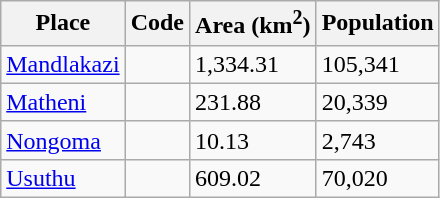<table class="wikitable sortable">
<tr>
<th>Place</th>
<th>Code</th>
<th>Area (km<sup>2</sup>)</th>
<th>Population</th>
</tr>
<tr>
<td><a href='#'>Mandlakazi</a></td>
<td></td>
<td>1,334.31</td>
<td>105,341</td>
</tr>
<tr>
<td><a href='#'>Matheni</a></td>
<td></td>
<td>231.88</td>
<td>20,339</td>
</tr>
<tr>
<td><a href='#'>Nongoma</a></td>
<td></td>
<td>10.13</td>
<td>2,743</td>
</tr>
<tr>
<td><a href='#'>Usuthu</a></td>
<td></td>
<td>609.02</td>
<td>70,020</td>
</tr>
</table>
